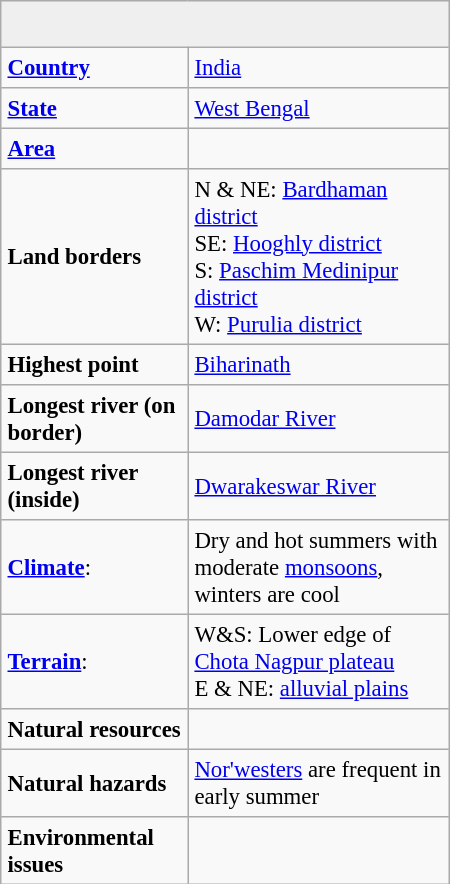<table border=1 align=right cellpadding=4 cellspacing=0 width=300 style="margin: 0.5em 0 1em 1em; background: #f9f9f9; border: 1px #aaaaaa solid; border-collapse: collapse; font-size: 95%;">
<tr>
<td style="background:#efefef; text-align:center;" colspan="2"><br><table border="0" cellpadding="2" cellspacing="0">
<tr>
<td style="text-align:center; width:180px;"></td>
</tr>
</table>
</td>
</tr>
<tr>
<td><strong><a href='#'>Country</a></strong></td>
<td><a href='#'>India</a></td>
</tr>
<tr>
<td><strong><a href='#'>State</a></strong></td>
<td><a href='#'>West Bengal</a></td>
</tr>
<tr>
<td><strong><a href='#'>Area</a></strong></td>
<td></td>
</tr>
<tr>
<td><strong>Land borders</strong></td>
<td>N & NE: <a href='#'>Bardhaman district</a><br>SE: <a href='#'>Hooghly district</a><br>S: <a href='#'>Paschim Medinipur district</a><br>W: <a href='#'>Purulia district</a></td>
</tr>
<tr>
<td><strong>Highest point</strong></td>
<td><a href='#'>Biharinath</a><br></td>
</tr>
<tr>
<td><strong>Longest river (on border)</strong></td>
<td><a href='#'>Damodar River</a></td>
</tr>
<tr>
<td><strong>Longest river (inside)</strong></td>
<td><a href='#'>Dwarakeswar River</a></td>
</tr>
<tr>
<td><strong><a href='#'>Climate</a></strong>:</td>
<td>Dry and hot summers with moderate <a href='#'>monsoons</a>, winters are cool</td>
</tr>
<tr>
<td><strong><a href='#'>Terrain</a></strong>:</td>
<td>W&S: Lower edge of <a href='#'>Chota Nagpur plateau</a><br> E & NE: <a href='#'>alluvial plains</a></td>
</tr>
<tr>
<td><strong>Natural resources</strong></td>
<td></td>
</tr>
<tr>
<td><strong>Natural hazards</strong></td>
<td><a href='#'>Nor'westers</a> are frequent in early summer</td>
</tr>
<tr>
<td><strong>Environmental issues</strong></td>
<td></td>
</tr>
</table>
